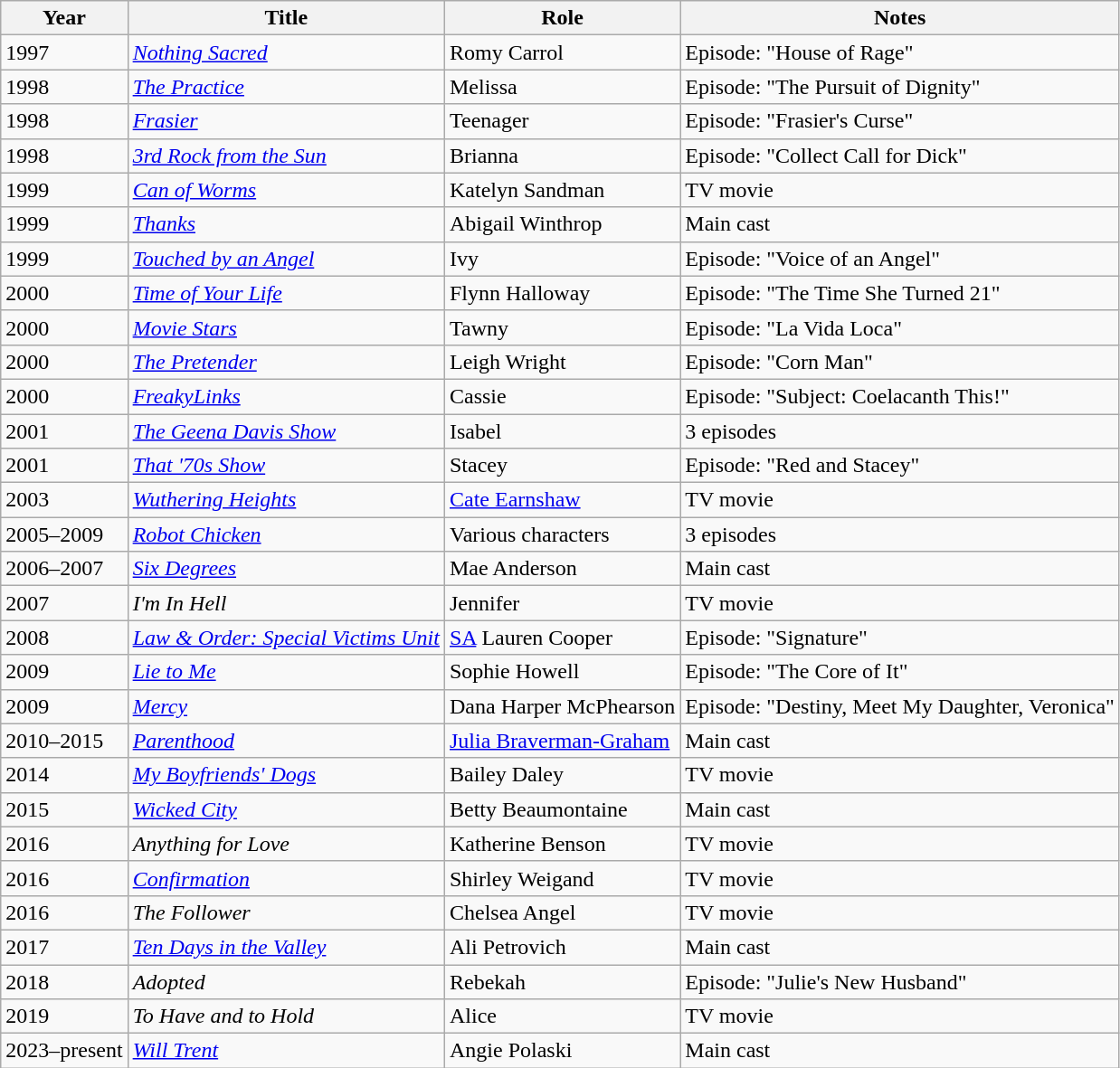<table class="wikitable sortable">
<tr>
<th>Year</th>
<th>Title</th>
<th>Role</th>
<th class="unsortable">Notes</th>
</tr>
<tr>
<td>1997</td>
<td><em><a href='#'>Nothing Sacred</a></em></td>
<td>Romy Carrol</td>
<td>Episode: "House of Rage"</td>
</tr>
<tr>
<td>1998</td>
<td><em><a href='#'>The Practice</a></em></td>
<td>Melissa</td>
<td>Episode: "The Pursuit of Dignity"</td>
</tr>
<tr>
<td>1998</td>
<td><em><a href='#'>Frasier</a></em></td>
<td>Teenager</td>
<td>Episode: "Frasier's Curse"</td>
</tr>
<tr>
<td>1998</td>
<td><em><a href='#'>3rd Rock from the Sun</a></em></td>
<td>Brianna</td>
<td>Episode: "Collect Call for Dick"</td>
</tr>
<tr>
<td>1999</td>
<td><em><a href='#'>Can of Worms</a></em></td>
<td>Katelyn Sandman</td>
<td>TV movie</td>
</tr>
<tr>
<td>1999</td>
<td><em><a href='#'>Thanks</a></em></td>
<td>Abigail Winthrop</td>
<td>Main cast</td>
</tr>
<tr>
<td>1999</td>
<td><em><a href='#'>Touched by an Angel</a></em></td>
<td>Ivy</td>
<td>Episode: "Voice of an Angel"</td>
</tr>
<tr>
<td>2000</td>
<td><em><a href='#'>Time of Your Life</a></em></td>
<td>Flynn Halloway</td>
<td>Episode: "The Time She Turned 21"</td>
</tr>
<tr>
<td>2000</td>
<td><em><a href='#'>Movie Stars</a></em></td>
<td>Tawny</td>
<td>Episode: "La Vida Loca"</td>
</tr>
<tr>
<td>2000</td>
<td><em><a href='#'>The Pretender</a></em></td>
<td>Leigh Wright</td>
<td>Episode: "Corn Man"</td>
</tr>
<tr>
<td>2000</td>
<td><em><a href='#'>FreakyLinks</a></em></td>
<td>Cassie</td>
<td>Episode: "Subject: Coelacanth This!"</td>
</tr>
<tr>
<td>2001</td>
<td><em><a href='#'>The Geena Davis Show</a></em></td>
<td>Isabel</td>
<td>3 episodes</td>
</tr>
<tr>
<td>2001</td>
<td><em><a href='#'>That '70s Show</a></em></td>
<td>Stacey</td>
<td>Episode: "Red and Stacey"</td>
</tr>
<tr>
<td>2003</td>
<td><em><a href='#'>Wuthering Heights</a></em></td>
<td><a href='#'>Cate Earnshaw</a></td>
<td>TV movie</td>
</tr>
<tr>
<td>2005–2009</td>
<td><em><a href='#'>Robot Chicken</a></em></td>
<td>Various characters</td>
<td>3 episodes</td>
</tr>
<tr>
<td>2006–2007</td>
<td><em><a href='#'>Six Degrees</a></em></td>
<td>Mae Anderson</td>
<td>Main cast</td>
</tr>
<tr>
<td>2007</td>
<td><em>I'm In Hell</em></td>
<td>Jennifer</td>
<td>TV movie</td>
</tr>
<tr>
<td>2008</td>
<td><em><a href='#'>Law & Order: Special Victims Unit</a></em></td>
<td><a href='#'>SA</a> Lauren Cooper</td>
<td>Episode: "Signature"</td>
</tr>
<tr>
<td>2009</td>
<td><em><a href='#'>Lie to Me</a></em></td>
<td>Sophie Howell</td>
<td>Episode: "The Core of It"</td>
</tr>
<tr>
<td>2009</td>
<td><em><a href='#'>Mercy</a></em></td>
<td>Dana Harper McPhearson</td>
<td>Episode: "Destiny, Meet My Daughter, Veronica"</td>
</tr>
<tr>
<td>2010–2015</td>
<td><em><a href='#'>Parenthood</a></em></td>
<td><a href='#'>Julia Braverman-Graham</a></td>
<td>Main cast</td>
</tr>
<tr>
<td>2014</td>
<td><em><a href='#'>My Boyfriends' Dogs</a></em></td>
<td>Bailey Daley</td>
<td>TV movie</td>
</tr>
<tr>
<td>2015</td>
<td><em><a href='#'>Wicked City</a></em></td>
<td>Betty Beaumontaine</td>
<td>Main cast</td>
</tr>
<tr>
<td>2016</td>
<td><em>Anything for Love</em></td>
<td>Katherine Benson</td>
<td>TV movie</td>
</tr>
<tr>
<td>2016</td>
<td><em><a href='#'>Confirmation</a></em></td>
<td>Shirley Weigand</td>
<td>TV movie</td>
</tr>
<tr>
<td>2016</td>
<td><em>The Follower</em></td>
<td>Chelsea Angel</td>
<td>TV movie</td>
</tr>
<tr>
<td>2017</td>
<td><em><a href='#'>Ten Days in the Valley</a></em></td>
<td>Ali Petrovich</td>
<td>Main cast</td>
</tr>
<tr>
<td>2018</td>
<td><em>Adopted</em></td>
<td>Rebekah</td>
<td>Episode: "Julie's New Husband"</td>
</tr>
<tr>
<td>2019</td>
<td><em>To Have and to Hold</em></td>
<td>Alice</td>
<td>TV movie</td>
</tr>
<tr>
<td>2023–present</td>
<td><em><a href='#'>Will Trent</a></em></td>
<td>Angie Polaski</td>
<td>Main cast</td>
</tr>
</table>
